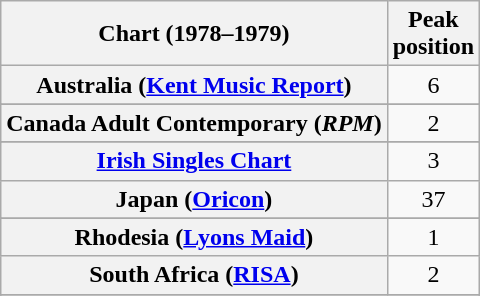<table class="wikitable sortable plainrowheaders" style="text-align:center">
<tr>
<th>Chart (1978–1979)</th>
<th>Peak<br>position</th>
</tr>
<tr>
<th scope="row">Australia (<a href='#'>Kent Music Report</a>)</th>
<td>6</td>
</tr>
<tr>
</tr>
<tr>
</tr>
<tr>
</tr>
<tr>
<th scope="row">Canada Adult Contemporary (<em>RPM</em>)</th>
<td>2</td>
</tr>
<tr>
</tr>
<tr>
<th scope="row"><a href='#'>Irish Singles Chart</a></th>
<td>3</td>
</tr>
<tr>
<th scope="row">Japan (<a href='#'>Oricon</a>)</th>
<td>37</td>
</tr>
<tr>
</tr>
<tr>
</tr>
<tr>
</tr>
<tr>
<th scope="row">Rhodesia (<a href='#'>Lyons Maid</a>)</th>
<td>1</td>
</tr>
<tr>
<th scope="row">South Africa (<a href='#'>RISA</a>)</th>
<td>2</td>
</tr>
<tr>
</tr>
<tr>
</tr>
<tr>
</tr>
<tr>
</tr>
<tr>
</tr>
</table>
